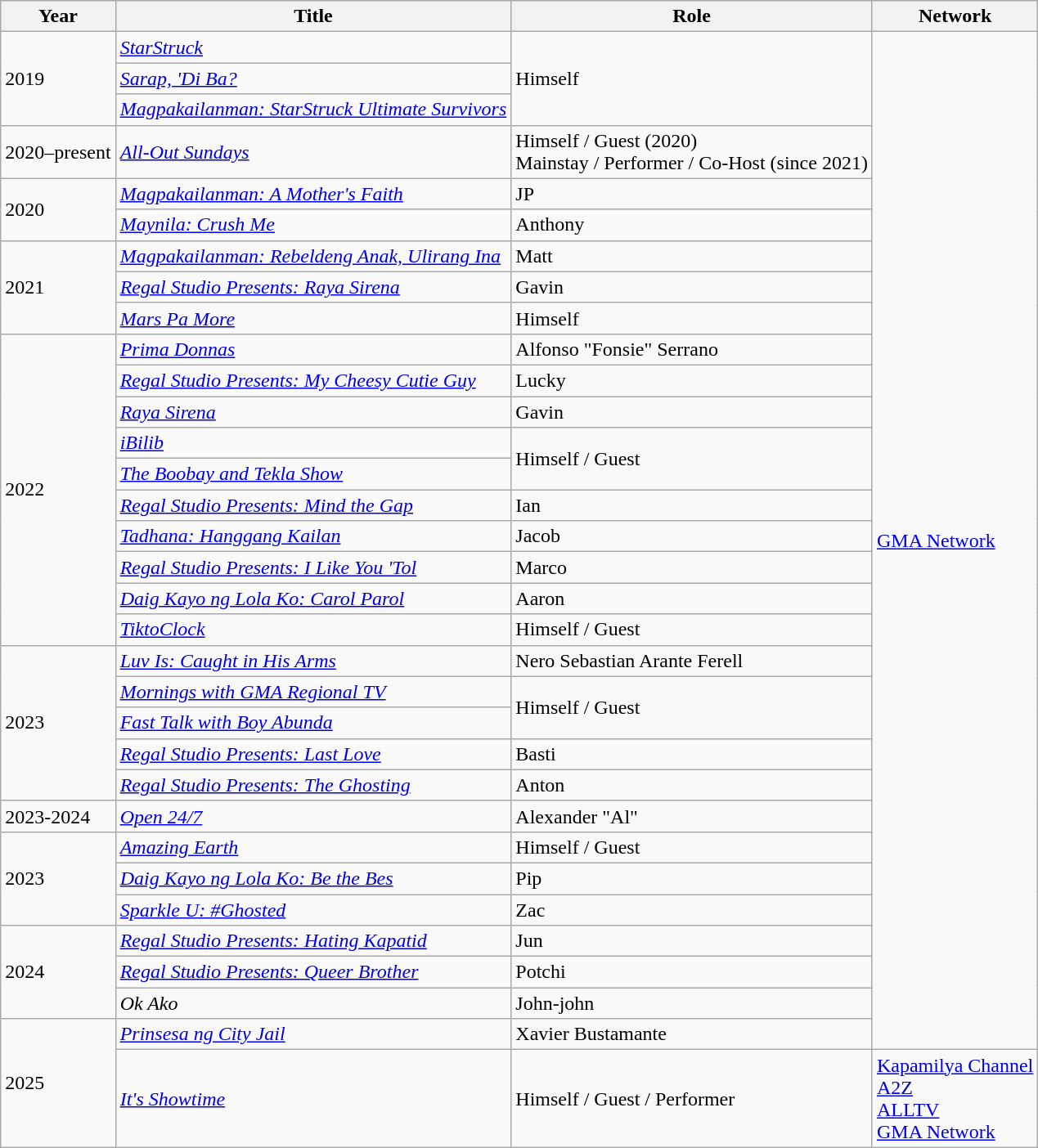<table class="wikitable sortable">
<tr>
<th>Year</th>
<th>Title</th>
<th>Role</th>
<th>Network</th>
</tr>
<tr>
<td rowspan="3">2019</td>
<td><em><a href='#'>StarStruck</a></em></td>
<td rowspan="3">Himself</td>
<td rowspan="32"><a href='#'>GMA Network</a></td>
</tr>
<tr>
<td><em><a href='#'>Sarap, 'Di Ba?</a></em></td>
</tr>
<tr>
<td><em><a href='#'>Magpakailanman: StarStruck Ultimate Survivors</a></em></td>
</tr>
<tr>
<td>2020–present</td>
<td><em><a href='#'>All-Out Sundays</a></em></td>
<td>Himself / Guest (2020)<br>Mainstay / Performer / Co-Host (since 2021)</td>
</tr>
<tr>
<td rowspan="2">2020</td>
<td><em><a href='#'>Magpakailanman: A Mother's Faith</a></em></td>
<td>JP</td>
</tr>
<tr>
<td><em><a href='#'>Maynila: Crush Me</a></em></td>
<td>Anthony</td>
</tr>
<tr>
<td rowspan="3">2021</td>
<td><em><a href='#'>Magpakailanman: Rebeldeng Anak, Ulirang Ina</a></em></td>
<td>Matt</td>
</tr>
<tr>
<td><em><a href='#'>Regal Studio Presents: Raya Sirena</a></em></td>
<td>Gavin</td>
</tr>
<tr>
<td><em><a href='#'>Mars Pa More</a></em></td>
<td>Himself</td>
</tr>
<tr>
<td rowspan="10">2022</td>
<td><em><a href='#'>Prima Donnas</a></em></td>
<td>Alfonso "Fonsie" Serrano</td>
</tr>
<tr>
<td><em><a href='#'>Regal Studio Presents: My Cheesy Cutie Guy</a></em></td>
<td>Lucky</td>
</tr>
<tr>
<td><em><a href='#'>Raya Sirena</a></em></td>
<td>Gavin</td>
</tr>
<tr>
<td><em><a href='#'>iBilib</a></em></td>
<td rowspan="2">Himself / Guest</td>
</tr>
<tr>
<td><em><a href='#'>The Boobay and Tekla Show</a></em></td>
</tr>
<tr>
<td><em><a href='#'>Regal Studio Presents: Mind the Gap</a></em></td>
<td>Ian</td>
</tr>
<tr>
<td><em><a href='#'>Tadhana: Hanggang Kailan</a></em></td>
<td>Jacob</td>
</tr>
<tr>
<td><em><a href='#'>Regal Studio Presents: I Like You 'Tol</a></em></td>
<td>Marco</td>
</tr>
<tr>
<td><em><a href='#'>Daig Kayo ng Lola Ko: Carol Parol</a></em></td>
<td>Aaron</td>
</tr>
<tr>
<td><em><a href='#'>TiktoClock</a></em></td>
<td>Himself / Guest</td>
</tr>
<tr>
<td rowspan="5">2023</td>
<td><em><a href='#'>Luv Is: Caught in His Arms</a></em></td>
<td>Nero Sebastian Arante Ferell</td>
</tr>
<tr>
<td><em><a href='#'>Mornings with GMA Regional TV</a></em></td>
<td rowspan="2">Himself / Guest</td>
</tr>
<tr>
<td><em><a href='#'>Fast Talk with Boy Abunda</a></em></td>
</tr>
<tr>
<td><em><a href='#'>Regal Studio Presents: Last Love</a></em></td>
<td>Basti</td>
</tr>
<tr>
<td><em><a href='#'>Regal Studio Presents: The Ghosting</a></em></td>
<td>Anton</td>
</tr>
<tr>
<td>2023-2024</td>
<td><em><a href='#'>Open 24/7</a></em></td>
<td>Alexander "Al"</td>
</tr>
<tr>
<td rowspan="3">2023</td>
<td><em><a href='#'>Amazing Earth</a></em></td>
<td>Himself / Guest</td>
</tr>
<tr>
<td><em><a href='#'>Daig Kayo ng Lola Ko: Be the Bes</a></em></td>
<td>Pip</td>
</tr>
<tr>
<td><em><a href='#'>Sparkle U: #Ghosted</a></em></td>
<td>Zac</td>
</tr>
<tr>
<td rowspan="3">2024</td>
<td><em><a href='#'>Regal Studio Presents: Hating Kapatid</a></em></td>
<td>Jun</td>
</tr>
<tr>
<td><em><a href='#'>Regal Studio Presents: Queer Brother</a></em></td>
<td>Potchi</td>
</tr>
<tr>
<td><em>Ok Ako</em></td>
<td>John-john</td>
</tr>
<tr>
<td rowspan="2">2025</td>
<td><em><a href='#'>Prinsesa ng City Jail</a></em></td>
<td>Xavier Bustamante</td>
</tr>
<tr>
<td><em><a href='#'>It's Showtime</a></em></td>
<td>Himself / Guest / Performer</td>
<td><a href='#'>Kapamilya Channel</a><br><a href='#'>A2Z</a><br><a href='#'>ALLTV</a><br><a href='#'>GMA Network</a></td>
</tr>
</table>
